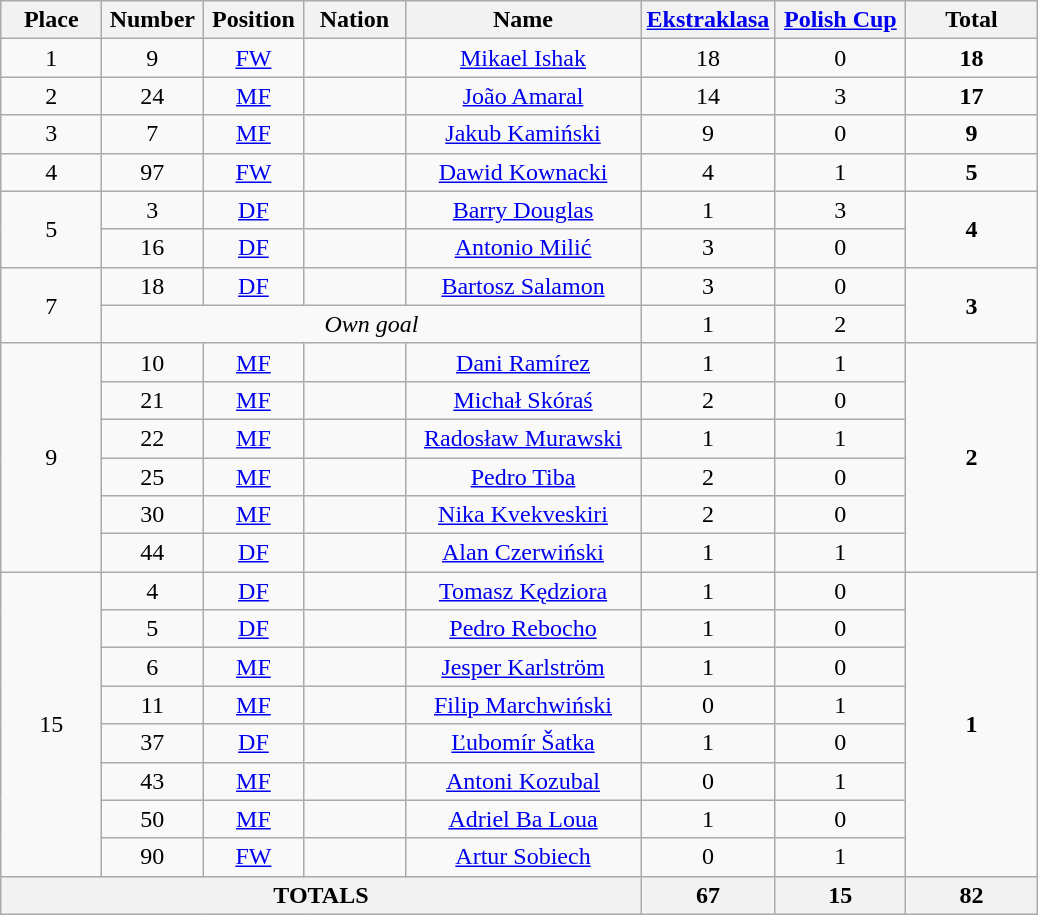<table class="wikitable" style="font-size: 100%; text-align: center;">
<tr>
<th width=60>Place</th>
<th width=60>Number</th>
<th width=60>Position</th>
<th width=60>Nation</th>
<th width=150>Name</th>
<th width=80><a href='#'>Ekstraklasa</a></th>
<th width=80><a href='#'>Polish Cup</a></th>
<th width=80>Total</th>
</tr>
<tr>
<td rowspan="1">1</td>
<td>9</td>
<td><a href='#'>FW</a></td>
<td></td>
<td><a href='#'>Mikael Ishak</a></td>
<td>18</td>
<td>0</td>
<td rowspan="1"><strong>18</strong></td>
</tr>
<tr>
<td rowspan="1">2</td>
<td>24</td>
<td><a href='#'>MF</a></td>
<td></td>
<td><a href='#'>João Amaral</a></td>
<td>14</td>
<td>3</td>
<td rowspan="1"><strong>17</strong></td>
</tr>
<tr>
<td rowspan="1">3</td>
<td>7</td>
<td><a href='#'>MF</a></td>
<td></td>
<td><a href='#'>Jakub Kamiński</a></td>
<td>9</td>
<td>0</td>
<td rowspan="1"><strong>9</strong></td>
</tr>
<tr>
<td rowspan="1">4</td>
<td>97</td>
<td><a href='#'>FW</a></td>
<td></td>
<td><a href='#'>Dawid Kownacki</a></td>
<td>4</td>
<td>1</td>
<td rowspan="1"><strong>5</strong></td>
</tr>
<tr>
<td rowspan="2">5</td>
<td>3</td>
<td><a href='#'>DF</a></td>
<td></td>
<td><a href='#'>Barry Douglas</a></td>
<td>1</td>
<td>3</td>
<td rowspan="2"><strong>4</strong></td>
</tr>
<tr>
<td>16</td>
<td><a href='#'>DF</a></td>
<td></td>
<td><a href='#'>Antonio Milić</a></td>
<td>3</td>
<td>0</td>
</tr>
<tr>
<td rowspan="2">7</td>
<td>18</td>
<td><a href='#'>DF</a></td>
<td></td>
<td><a href='#'>Bartosz Salamon</a></td>
<td>3</td>
<td>0</td>
<td rowspan="2"><strong>3</strong></td>
</tr>
<tr>
<td colspan=4><em>Own goal</em></td>
<td>1</td>
<td>2</td>
</tr>
<tr>
<td rowspan="6">9</td>
<td>10</td>
<td><a href='#'>MF</a></td>
<td></td>
<td><a href='#'>Dani Ramírez</a></td>
<td>1</td>
<td>1</td>
<td rowspan="6"><strong>2</strong></td>
</tr>
<tr>
<td>21</td>
<td><a href='#'>MF</a></td>
<td></td>
<td><a href='#'>Michał Skóraś</a></td>
<td>2</td>
<td>0</td>
</tr>
<tr>
<td>22</td>
<td><a href='#'>MF</a></td>
<td></td>
<td><a href='#'>Radosław Murawski</a></td>
<td>1</td>
<td>1</td>
</tr>
<tr>
<td>25</td>
<td><a href='#'>MF</a></td>
<td></td>
<td><a href='#'>Pedro Tiba</a></td>
<td>2</td>
<td>0</td>
</tr>
<tr>
<td>30</td>
<td><a href='#'>MF</a></td>
<td></td>
<td><a href='#'>Nika Kvekveskiri</a></td>
<td>2</td>
<td>0</td>
</tr>
<tr>
<td>44</td>
<td><a href='#'>DF</a></td>
<td></td>
<td><a href='#'>Alan Czerwiński</a></td>
<td>1</td>
<td>1</td>
</tr>
<tr>
<td rowspan="8">15</td>
<td>4</td>
<td><a href='#'>DF</a></td>
<td></td>
<td><a href='#'>Tomasz Kędziora</a></td>
<td>1</td>
<td>0</td>
<td rowspan="8"><strong>1</strong></td>
</tr>
<tr>
<td>5</td>
<td><a href='#'>DF</a></td>
<td></td>
<td><a href='#'>Pedro Rebocho</a></td>
<td>1</td>
<td>0</td>
</tr>
<tr>
<td>6</td>
<td><a href='#'>MF</a></td>
<td></td>
<td><a href='#'>Jesper Karlström</a></td>
<td>1</td>
<td>0</td>
</tr>
<tr>
<td>11</td>
<td><a href='#'>MF</a></td>
<td></td>
<td><a href='#'>Filip Marchwiński</a></td>
<td>0</td>
<td>1</td>
</tr>
<tr>
<td>37</td>
<td><a href='#'>DF</a></td>
<td></td>
<td><a href='#'>Ľubomír Šatka</a></td>
<td>1</td>
<td>0</td>
</tr>
<tr>
<td>43</td>
<td><a href='#'>MF</a></td>
<td></td>
<td><a href='#'>Antoni Kozubal</a></td>
<td>0</td>
<td>1</td>
</tr>
<tr>
<td>50</td>
<td><a href='#'>MF</a></td>
<td></td>
<td><a href='#'>Adriel Ba Loua</a></td>
<td>1</td>
<td>0</td>
</tr>
<tr>
<td>90</td>
<td><a href='#'>FW</a></td>
<td></td>
<td><a href='#'>Artur Sobiech</a></td>
<td>0</td>
<td>1</td>
</tr>
<tr>
<th colspan="5">TOTALS</th>
<th>67</th>
<th>15</th>
<th>82</th>
</tr>
</table>
